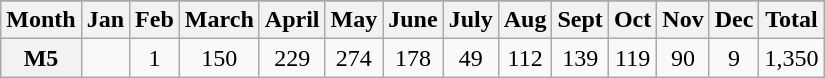<table class="wikitable">
<tr style="vertical-align:top; text-align:center;">
</tr>
<tr style="vertical-align:top; text-align:center;">
<th>Month</th>
<th>Jan</th>
<th>Feb</th>
<th>March</th>
<th>April</th>
<th>May</th>
<th>June</th>
<th>July</th>
<th>Aug</th>
<th>Sept</th>
<th>Oct</th>
<th>Nov</th>
<th>Dec</th>
<th>Total</th>
</tr>
<tr style="vertical-align:top; text-align:center;">
<th>M5</th>
<td></td>
<td>1</td>
<td>150</td>
<td>229</td>
<td>274</td>
<td>178</td>
<td>49</td>
<td>112</td>
<td>139</td>
<td>119</td>
<td>90</td>
<td>9</td>
<td>1,350</td>
</tr>
</table>
